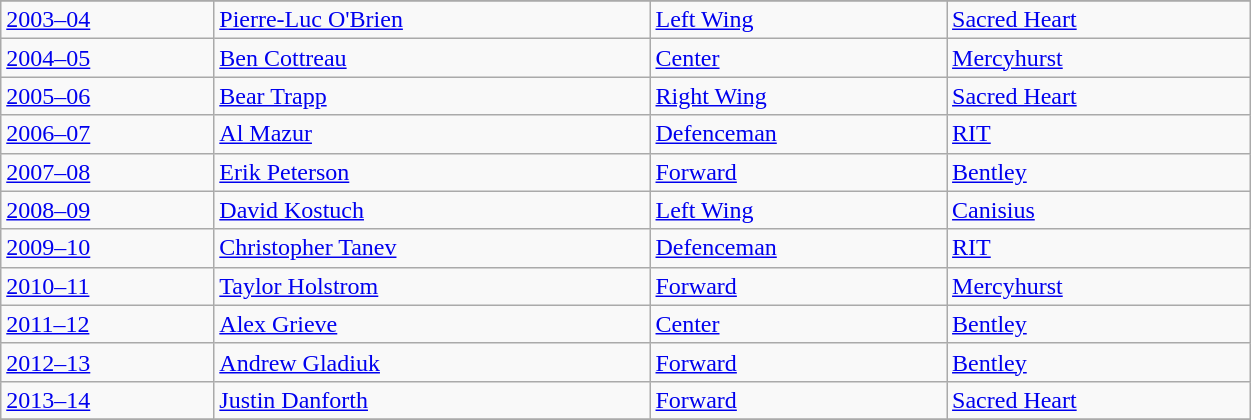<table class="wikitable sortable"; width=66%>
<tr>
</tr>
<tr>
<td><a href='#'>2003–04</a></td>
<td><a href='#'>Pierre-Luc O'Brien</a></td>
<td><a href='#'>Left Wing</a></td>
<td><a href='#'>Sacred Heart</a></td>
</tr>
<tr>
<td><a href='#'>2004–05</a></td>
<td><a href='#'>Ben Cottreau</a></td>
<td><a href='#'>Center</a></td>
<td><a href='#'>Mercyhurst</a></td>
</tr>
<tr>
<td><a href='#'>2005–06</a></td>
<td><a href='#'>Bear Trapp</a></td>
<td><a href='#'>Right Wing</a></td>
<td><a href='#'>Sacred Heart</a></td>
</tr>
<tr>
<td><a href='#'>2006–07</a></td>
<td><a href='#'>Al Mazur</a></td>
<td><a href='#'>Defenceman</a></td>
<td><a href='#'>RIT</a></td>
</tr>
<tr>
<td><a href='#'>2007–08</a></td>
<td><a href='#'>Erik Peterson</a></td>
<td><a href='#'>Forward</a></td>
<td><a href='#'>Bentley</a></td>
</tr>
<tr>
<td><a href='#'>2008–09</a></td>
<td><a href='#'>David Kostuch</a></td>
<td><a href='#'>Left Wing</a></td>
<td><a href='#'>Canisius</a></td>
</tr>
<tr>
<td><a href='#'>2009–10</a></td>
<td><a href='#'>Christopher Tanev</a></td>
<td><a href='#'>Defenceman</a></td>
<td><a href='#'>RIT</a></td>
</tr>
<tr>
<td><a href='#'>2010–11</a></td>
<td><a href='#'>Taylor Holstrom</a></td>
<td><a href='#'>Forward</a></td>
<td><a href='#'>Mercyhurst</a></td>
</tr>
<tr>
<td><a href='#'>2011–12</a></td>
<td><a href='#'>Alex Grieve</a></td>
<td><a href='#'>Center</a></td>
<td><a href='#'>Bentley</a></td>
</tr>
<tr>
<td><a href='#'>2012–13</a></td>
<td><a href='#'>Andrew Gladiuk</a></td>
<td><a href='#'>Forward</a></td>
<td><a href='#'>Bentley</a></td>
</tr>
<tr>
<td><a href='#'>2013–14</a></td>
<td><a href='#'>Justin Danforth</a></td>
<td><a href='#'>Forward</a></td>
<td><a href='#'>Sacred Heart</a></td>
</tr>
<tr>
</tr>
</table>
